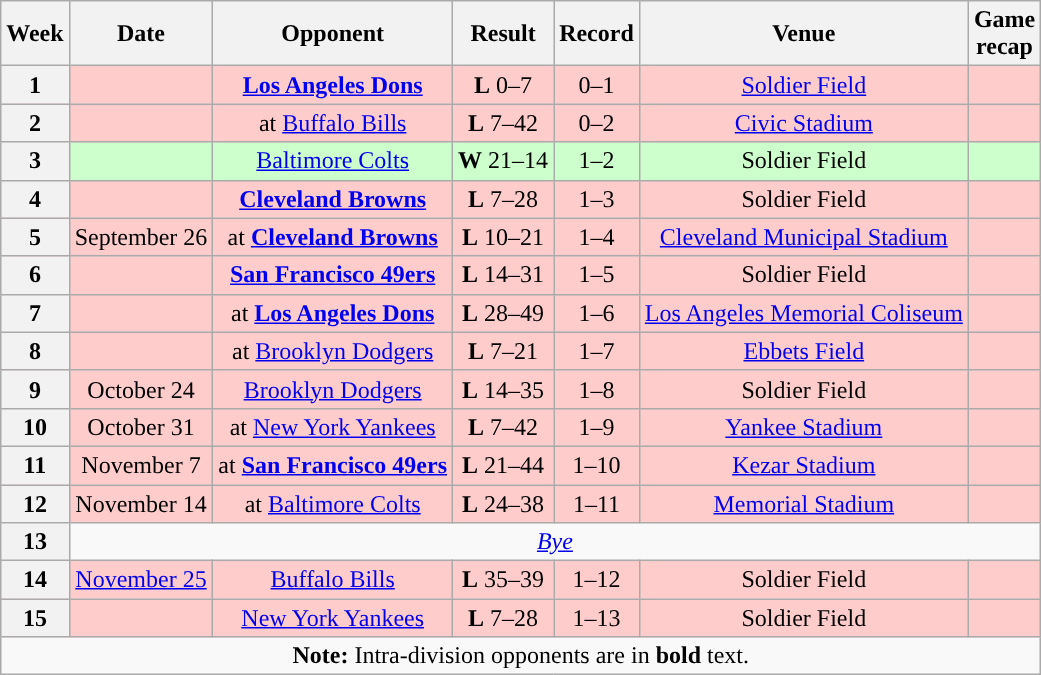<table class="wikitable" style="text-align:center">
<tr>
<th>Week</th>
<th>Date</th>
<th>Opponent</th>
<th>Result</th>
<th>Record</th>
<th>Venue</th>
<th>Game<br>recap</th>
</tr>
<tr style="background:#fcc">
<th>1</th>
<td></td>
<td><strong><a href='#'>Los Angeles Dons</a></strong></td>
<td><strong>L</strong> 0–7</td>
<td>0–1</td>
<td><a href='#'>Soldier Field</a></td>
<td></td>
</tr>
<tr style="background:#fcc">
<th>2</th>
<td></td>
<td>at <a href='#'>Buffalo Bills</a></td>
<td><strong>L</strong> 7–42</td>
<td>0–2</td>
<td><a href='#'>Civic Stadium</a></td>
<td></td>
</tr>
<tr style="background:#cfc">
<th>3</th>
<td></td>
<td><a href='#'>Baltimore Colts</a></td>
<td><strong>W</strong> 21–14</td>
<td>1–2</td>
<td>Soldier Field</td>
<td></td>
</tr>
<tr style="background: #fcc;">
<th>4</th>
<td></td>
<td><strong><a href='#'>Cleveland Browns</a></strong></td>
<td><strong>L</strong> 7–28</td>
<td>1–3</td>
<td>Soldier Field</td>
<td></td>
</tr>
<tr style="background: #fcc;">
<th>5</th>
<td>September 26</td>
<td>at <strong><a href='#'>Cleveland Browns</a></strong></td>
<td><strong>L</strong> 10–21</td>
<td>1–4</td>
<td><a href='#'>Cleveland Municipal Stadium</a></td>
<td></td>
</tr>
<tr style="background: #fcc;">
<th>6</th>
<td></td>
<td><strong><a href='#'>San Francisco 49ers</a></strong></td>
<td><strong>L</strong> 14–31</td>
<td>1–5</td>
<td>Soldier Field</td>
<td></td>
</tr>
<tr style="background: #fcc;">
<th>7</th>
<td></td>
<td>at <strong><a href='#'>Los Angeles Dons</a></strong></td>
<td><strong>L</strong> 28–49</td>
<td>1–6</td>
<td><a href='#'>Los Angeles Memorial Coliseum</a></td>
<td></td>
</tr>
<tr style="background: #fcc;">
<th>8</th>
<td></td>
<td>at <a href='#'>Brooklyn Dodgers</a></td>
<td><strong>L</strong> 7–21</td>
<td>1–7</td>
<td><a href='#'>Ebbets Field</a></td>
<td></td>
</tr>
<tr style="background: #fcc;">
<th>9</th>
<td>October 24</td>
<td><a href='#'>Brooklyn Dodgers</a></td>
<td><strong>L</strong> 14–35</td>
<td>1–8</td>
<td>Soldier Field</td>
<td></td>
</tr>
<tr style="background: #fcc;">
<th>10</th>
<td>October 31</td>
<td>at <a href='#'>New York Yankees</a></td>
<td><strong>L</strong> 7–42</td>
<td>1–9</td>
<td><a href='#'>Yankee Stadium</a></td>
<td></td>
</tr>
<tr style="background: #fcc;">
<th>11</th>
<td>November 7</td>
<td>at <strong><a href='#'>San Francisco 49ers</a></strong></td>
<td><strong>L</strong> 21–44</td>
<td>1–10</td>
<td><a href='#'>Kezar Stadium</a></td>
<td></td>
</tr>
<tr style="background: #fcc;">
<th>12</th>
<td>November 14</td>
<td>at <a href='#'>Baltimore Colts</a></td>
<td><strong>L</strong> 24–38</td>
<td>1–11</td>
<td><a href='#'>Memorial Stadium</a></td>
<td></td>
</tr>
<tr>
<th>13</th>
<td colspan="6"><em><a href='#'>Bye</a></em></td>
</tr>
<tr style="background: #fcc;">
<th>14</th>
<td><a href='#'>November 25</a></td>
<td><a href='#'>Buffalo Bills</a></td>
<td><strong>L</strong> 35–39</td>
<td>1–12</td>
<td>Soldier Field</td>
<td></td>
</tr>
<tr style="background: #fcc;">
<th>15</th>
<td></td>
<td><a href='#'>New York Yankees</a></td>
<td><strong>L</strong> 7–28</td>
<td>1–13</td>
<td>Soldier Field</td>
<td></td>
</tr>
<tr>
<td colspan="8"><strong>Note:</strong> Intra-division opponents are in <strong>bold</strong> text.</td>
</tr>
</table>
